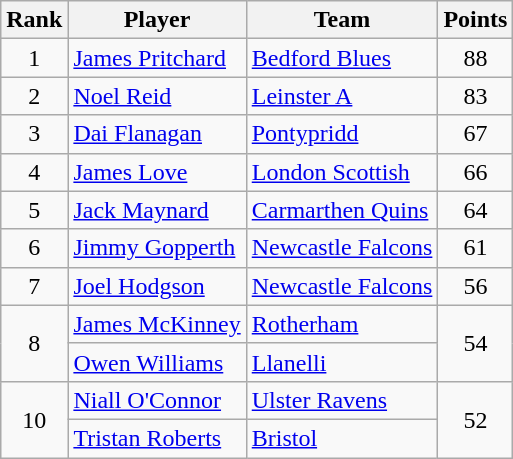<table class="wikitable">
<tr>
<th>Rank</th>
<th>Player</th>
<th>Team</th>
<th>Points</th>
</tr>
<tr>
<td rowspan=1 align=center>1</td>
<td><a href='#'>James Pritchard</a></td>
<td> <a href='#'>Bedford Blues</a></td>
<td rowspan=1 align=center>88</td>
</tr>
<tr>
<td rowspan=1 align=center>2</td>
<td><a href='#'>Noel Reid</a></td>
<td> <a href='#'>Leinster A</a></td>
<td rowspan=1 align=center>83</td>
</tr>
<tr>
<td rowspan=1 align=center>3</td>
<td><a href='#'>Dai Flanagan</a></td>
<td> <a href='#'>Pontypridd</a></td>
<td rowspan=1 align=center>67</td>
</tr>
<tr>
<td rowspan=1 align=center>4</td>
<td><a href='#'>James Love</a></td>
<td> <a href='#'>London Scottish</a></td>
<td rowspan=1 align=center>66</td>
</tr>
<tr>
<td rowspan=1 align=center>5</td>
<td><a href='#'>Jack Maynard</a></td>
<td> <a href='#'>Carmarthen Quins</a></td>
<td rowspan=1 align=center>64</td>
</tr>
<tr>
<td rowspan=1 align=center>6</td>
<td><a href='#'>Jimmy Gopperth</a></td>
<td> <a href='#'>Newcastle Falcons</a></td>
<td rowspan=1 align=center>61</td>
</tr>
<tr>
<td rowspan=1 align=center>7</td>
<td><a href='#'>Joel Hodgson</a></td>
<td> <a href='#'>Newcastle Falcons</a></td>
<td rowspan=1 align=center>56</td>
</tr>
<tr>
<td rowspan=2 align=center>8</td>
<td><a href='#'>James McKinney</a></td>
<td> <a href='#'>Rotherham</a></td>
<td rowspan=2 align=center>54</td>
</tr>
<tr>
<td><a href='#'>Owen Williams</a></td>
<td> <a href='#'>Llanelli</a></td>
</tr>
<tr>
<td rowspan=2 align=center>10</td>
<td><a href='#'>Niall O'Connor</a></td>
<td> <a href='#'>Ulster Ravens</a></td>
<td rowspan=2 align=center>52</td>
</tr>
<tr>
<td><a href='#'>Tristan Roberts</a></td>
<td> <a href='#'>Bristol</a></td>
</tr>
</table>
